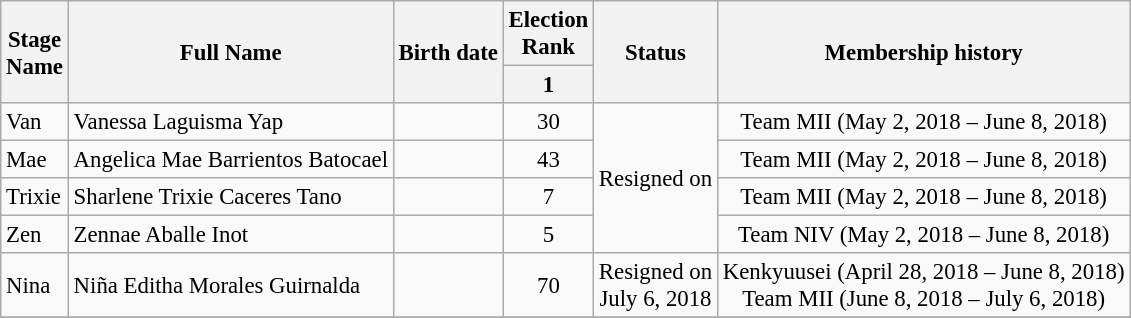<table class="wikitable sortable" style="font-size:95%;">
<tr>
<th rowspan="2">Stage<br>Name</th>
<th rowspan="2">Full Name</th>
<th rowspan="2">Birth date</th>
<th>Election<br>Rank</th>
<th rowspan="2">Status</th>
<th rowspan="2">Membership history</th>
</tr>
<tr>
<th>1</th>
</tr>
<tr>
<td>Van</td>
<td>Vanessa Laguisma Yap</td>
<td style="text-align:left;"></td>
<td style="text-align:center;">30</td>
<td rowspan="4" style="text-align:center;">Resigned on<br></td>
<td style="text-align:center;">Team MII (May 2, 2018 – June 8, 2018)</td>
</tr>
<tr>
<td>Mae</td>
<td>Angelica Mae Barrientos Batocael</td>
<td style="text-align:left;"></td>
<td style="text-align:center;">43</td>
<td style="text-align:center;">Team MII (May 2, 2018 – June 8, 2018)</td>
</tr>
<tr>
<td>Trixie</td>
<td>Sharlene Trixie Caceres Tano</td>
<td style="text-align:left;"></td>
<td style="text-align:center;">7</td>
<td style="text-align:center;">Team MII (May 2, 2018 – June 8, 2018)</td>
</tr>
<tr>
<td>Zen</td>
<td>Zennae Aballe Inot</td>
<td style="text-align:left;"></td>
<td style="text-align:center;">5</td>
<td style="text-align:center;">Team NIV (May 2, 2018 – June 8, 2018)</td>
</tr>
<tr>
<td>Nina</td>
<td>Niña Editha Morales Guirnalda</td>
<td style="text-align:left;"></td>
<td style="text-align:center;">70</td>
<td style="text-align:center;">Resigned on<br>July 6, 2018</td>
<td style="text-align:center;">Kenkyuusei (April 28, 2018 – June 8, 2018)<br>Team MII (June 8, 2018 – July 6, 2018)</td>
</tr>
<tr>
</tr>
</table>
